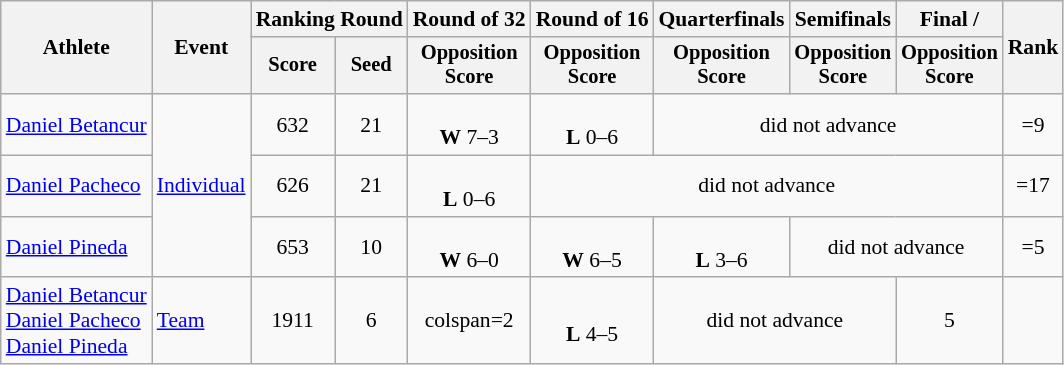<table class="wikitable" style="font-size:90%">
<tr>
<th rowspan="2">Athlete</th>
<th rowspan="2">Event</th>
<th colspan="2">Ranking Round</th>
<th>Round of 32</th>
<th>Round of 16</th>
<th>Quarterfinals</th>
<th>Semifinals</th>
<th>Final / </th>
<th rowspan="2">Rank</th>
</tr>
<tr style="font-size:95%">
<th>Score</th>
<th>Seed</th>
<th>Opposition<br>Score</th>
<th>Opposition<br>Score</th>
<th>Opposition<br>Score</th>
<th>Opposition<br>Score</th>
<th>Opposition<br>Score</th>
</tr>
<tr align=center>
<td align=left><a href='#'>Daniel Betancur</a></td>
<td align=left rowspan=3><a href='#'>Individual</a></td>
<td>632</td>
<td>21</td>
<td><br><strong>W</strong> 7–3</td>
<td><br><strong>L</strong> 0–6</td>
<td colspan="3">did not advance</td>
<td>=9</td>
</tr>
<tr align=center>
<td align=left><a href='#'>Daniel Pacheco</a></td>
<td>626</td>
<td>21</td>
<td><br><strong>L</strong> 0–6</td>
<td colspan="4">did not advance</td>
<td>=17</td>
</tr>
<tr align=center>
<td align=left><a href='#'>Daniel Pineda</a></td>
<td>653</td>
<td>10</td>
<td><br><strong>W</strong> 6–0</td>
<td><br><strong>W</strong> 6–5</td>
<td><br><strong>L</strong> 3–6</td>
<td colspan="2">did not advance</td>
<td>=5</td>
</tr>
<tr align=center>
<td align=left><a href='#'>Daniel Betancur</a><br><a href='#'>Daniel Pacheco</a><br><a href='#'>Daniel Pineda</a></td>
<td align=left><a href='#'>Team</a></td>
<td>1911</td>
<td>6</td>
<td>colspan=2 </td>
<td><br><strong>L</strong> 4–5</td>
<td colspan=2>did not advance</td>
<td>5</td>
</tr>
</table>
